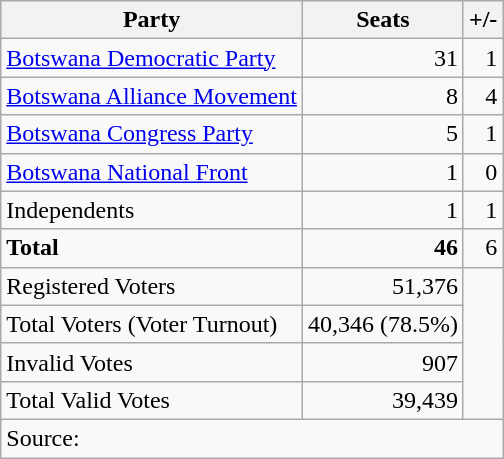<table class=wikitable style=text-align:right>
<tr>
<th>Party</th>
<th>Seats</th>
<th>+/-</th>
</tr>
<tr>
<td align=left><a href='#'>Botswana Democratic Party</a></td>
<td>31</td>
<td>1</td>
</tr>
<tr>
<td align=left><a href='#'>Botswana Alliance Movement</a></td>
<td>8</td>
<td>4</td>
</tr>
<tr>
<td align=left><a href='#'>Botswana Congress Party</a></td>
<td>5</td>
<td>1</td>
</tr>
<tr>
<td align=left><a href='#'>Botswana National Front</a></td>
<td>1</td>
<td>0</td>
</tr>
<tr>
<td align=left>Independents</td>
<td>1</td>
<td>1</td>
</tr>
<tr>
<td align=left><strong>Total</strong></td>
<td><strong>46</strong></td>
<td>6</td>
</tr>
<tr>
<td align=left>Registered Voters</td>
<td>51,376</td>
</tr>
<tr>
<td align=left>Total Voters (Voter Turnout)</td>
<td>40,346 (78.5%)</td>
</tr>
<tr>
<td align=left>Invalid Votes</td>
<td>907</td>
</tr>
<tr>
<td align=left>Total Valid Votes</td>
<td>39,439</td>
</tr>
<tr>
<td colspan=4 align=left>Source: </td>
</tr>
</table>
